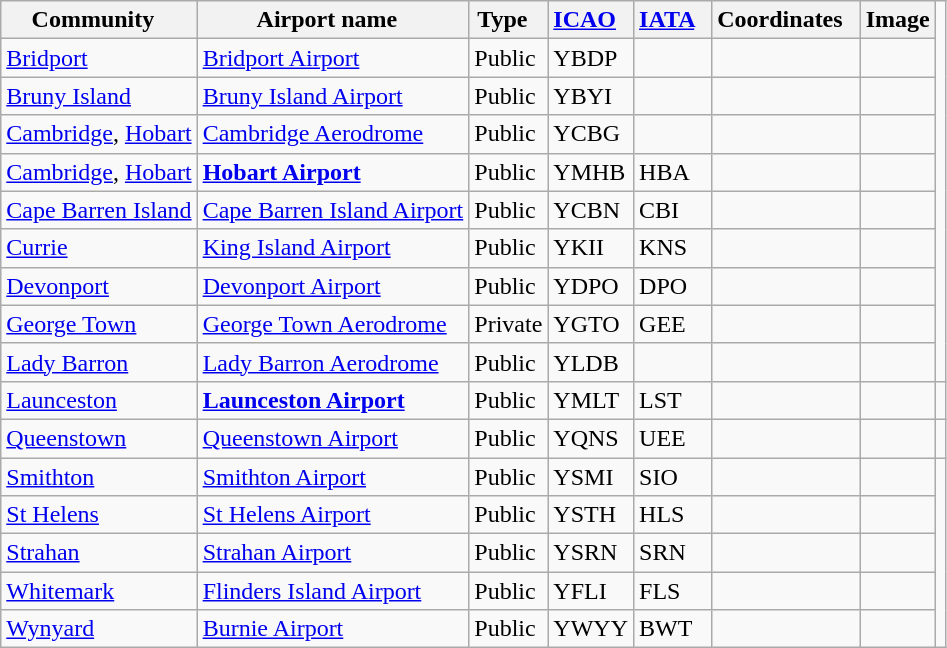<table class="wikitable sortable" style="width:auto;">
<tr>
<th width="*"><strong>Community</strong>  </th>
<th width="*"><strong>Airport name</strong>  </th>
<th width="*"><strong>Type</strong>  </th>
<th width="*"><strong><a href='#'>ICAO</a></strong>  </th>
<th width="*"><strong><a href='#'>IATA</a></strong>  </th>
<th width="*"><strong>Coordinates</strong>  </th>
<th>Image</th>
</tr>
<tr>
<td><a href='#'>Bridport</a></td>
<td><a href='#'>Bridport Airport</a></td>
<td>Public</td>
<td>YBDP</td>
<td></td>
<td></td>
<td></td>
</tr>
<tr>
<td><a href='#'>Bruny Island</a></td>
<td><a href='#'>Bruny Island Airport</a></td>
<td>Public</td>
<td>YBYI</td>
<td></td>
<td></td>
<td></td>
</tr>
<tr>
<td><a href='#'>Cambridge</a>, <a href='#'>Hobart</a></td>
<td><a href='#'>Cambridge Aerodrome</a></td>
<td>Public</td>
<td>YCBG</td>
<td></td>
<td></td>
<td></td>
</tr>
<tr>
<td><a href='#'>Cambridge</a>, <a href='#'>Hobart</a></td>
<td><strong><a href='#'>Hobart Airport</a></strong></td>
<td>Public</td>
<td>YMHB</td>
<td>HBA</td>
<td></td>
<td></td>
</tr>
<tr>
<td><a href='#'>Cape Barren Island</a></td>
<td><a href='#'>Cape Barren Island Airport</a></td>
<td>Public</td>
<td>YCBN</td>
<td>CBI</td>
<td></td>
<td></td>
</tr>
<tr>
<td><a href='#'>Currie</a></td>
<td><a href='#'>King Island Airport</a></td>
<td>Public</td>
<td>YKII</td>
<td>KNS</td>
<td></td>
<td></td>
</tr>
<tr>
<td><a href='#'>Devonport</a></td>
<td><a href='#'>Devonport Airport</a></td>
<td>Public</td>
<td>YDPO</td>
<td>DPO</td>
<td></td>
<td></td>
</tr>
<tr>
<td><a href='#'>George Town</a></td>
<td><a href='#'>George Town Aerodrome</a></td>
<td>Private</td>
<td>YGTO</td>
<td>GEE</td>
<td></td>
<td></td>
</tr>
<tr>
<td><a href='#'>Lady Barron</a></td>
<td><a href='#'>Lady Barron Aerodrome</a></td>
<td>Public</td>
<td>YLDB</td>
<td></td>
<td></td>
<td></td>
</tr>
<tr>
<td><a href='#'>Launceston</a></td>
<td><strong><a href='#'>Launceston Airport</a></strong></td>
<td>Public</td>
<td>YMLT</td>
<td>LST</td>
<td></td>
<td></td>
<td></td>
</tr>
<tr>
<td><a href='#'>Queenstown</a></td>
<td><a href='#'>Queenstown Airport</a></td>
<td>Public</td>
<td>YQNS</td>
<td>UEE</td>
<td></td>
<td></td>
<td></td>
</tr>
<tr>
<td><a href='#'>Smithton</a></td>
<td><a href='#'>Smithton Airport</a></td>
<td>Public</td>
<td>YSMI</td>
<td>SIO</td>
<td></td>
<td></td>
</tr>
<tr>
<td><a href='#'>St Helens</a></td>
<td><a href='#'>St Helens Airport</a></td>
<td>Public</td>
<td>YSTH</td>
<td>HLS</td>
<td></td>
<td></td>
</tr>
<tr>
<td><a href='#'>Strahan</a></td>
<td><a href='#'>Strahan Airport</a></td>
<td>Public</td>
<td>YSRN</td>
<td>SRN</td>
<td></td>
<td></td>
</tr>
<tr>
<td><a href='#'>Whitemark</a></td>
<td><a href='#'>Flinders Island Airport</a></td>
<td>Public</td>
<td>YFLI</td>
<td>FLS</td>
<td></td>
<td></td>
</tr>
<tr>
<td><a href='#'>Wynyard</a></td>
<td><a href='#'>Burnie Airport</a></td>
<td>Public</td>
<td>YWYY</td>
<td>BWT</td>
<td></td>
<td></td>
</tr>
</table>
